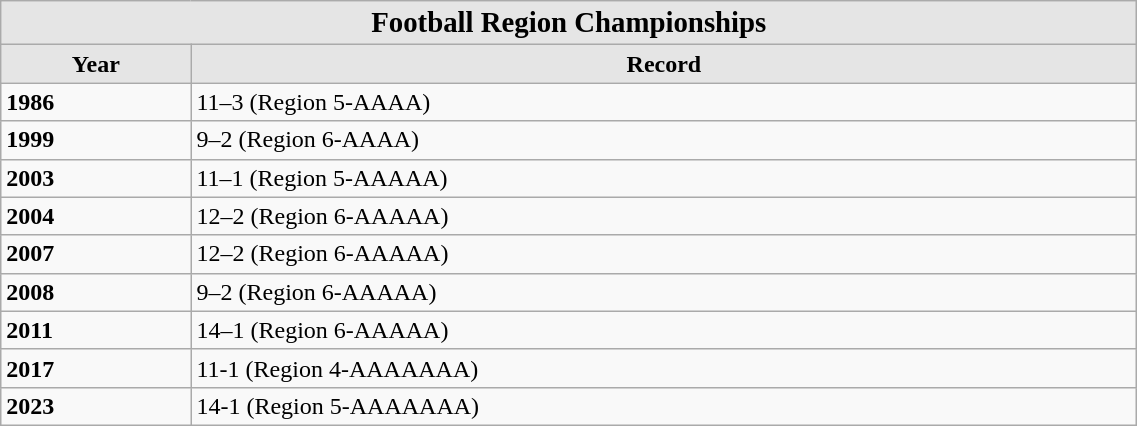<table class="wikitable" width=60%>
<tr>
<td colspan=2 align=center bgcolor=#e5e5e5><span><big><strong>Football Region Championships</strong></big></span></td>
</tr>
<tr>
<td align=center bgcolor="#e5e5e5"><strong>Year</strong></td>
<td align=center bgcolor="#e5e5e5"><strong>Record</strong></td>
</tr>
<tr>
<td><strong>1986</strong></td>
<td>11–3 (Region 5-AAAA)</td>
</tr>
<tr>
<td><strong>1999</strong></td>
<td>9–2 (Region 6-AAAA)</td>
</tr>
<tr>
<td><strong>2003</strong></td>
<td>11–1 (Region 5-AAAAA)</td>
</tr>
<tr>
<td><strong>2004</strong></td>
<td>12–2 (Region 6-AAAAA)</td>
</tr>
<tr>
<td><strong>2007</strong></td>
<td>12–2 (Region 6-AAAAA)</td>
</tr>
<tr>
<td><strong>2008</strong></td>
<td>9–2 (Region 6-AAAAA)</td>
</tr>
<tr>
<td><strong>2011</strong></td>
<td>14–1 (Region 6-AAAAA)</td>
</tr>
<tr>
<td><strong>2017</strong></td>
<td>11-1 (Region 4-AAAAAAA)</td>
</tr>
<tr>
<td><strong>2023</strong></td>
<td>14-1 (Region 5-AAAAAAA)</td>
</tr>
</table>
